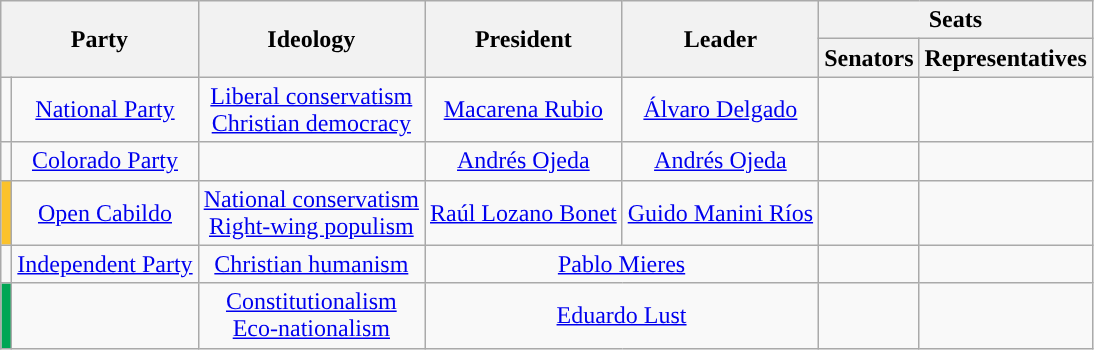<table class="wikitable" style="text-align: center;">
<tr>
<th colspan="2" rowspan="2">Party</th>
<th rowspan="2">Ideology</th>
<th rowspan="2">President</th>
<th rowspan="2">Leader</th>
<th colspan="2">Seats</th>
</tr>
<tr>
<th>Senators</th>
<th>Representatives</th>
</tr>
<tr>
<td style="background-color:"></td>
<td><a href='#'>National Party</a></td>
<td><a href='#'>Liberal conservatism</a><br><a href='#'>Christian democracy</a></td>
<td><a href='#'>Macarena Rubio</a></td>
<td><a href='#'>Álvaro Delgado</a></td>
<td></td>
<td align="left"></td>
</tr>
<tr>
<td style="background-color:"></td>
<td><a href='#'>Colorado Party</a></td>
<td></td>
<td><a href='#'>Andrés Ojeda</a></td>
<td><a href='#'>Andrés Ojeda</a></td>
<td></td>
<td align="left"></td>
</tr>
<tr>
<td bgcolor="#FBC22B"></td>
<td><a href='#'>Open Cabildo</a></td>
<td><a href='#'>National conservatism</a><br><a href='#'>Right-wing populism</a></td>
<td><a href='#'>Raúl Lozano Bonet</a></td>
<td><a href='#'>Guido Manini Ríos</a></td>
<td></td>
<td align="left"></td>
</tr>
<tr>
<td style="background-color:"></td>
<td><a href='#'>Independent Party</a></td>
<td><a href='#'>Christian humanism</a></td>
<td colspan="2"><a href='#'>Pablo Mieres</a></td>
<td></td>
<td align="left"></td>
</tr>
<tr>
<td bgcolor="#00a655"></td>
<td></td>
<td><a href='#'>Constitutionalism</a><br><a href='#'>Eco-nationalism</a></td>
<td colspan="2"><a href='#'>Eduardo Lust</a></td>
<td></td>
<td align="left"></td>
</tr>
</table>
